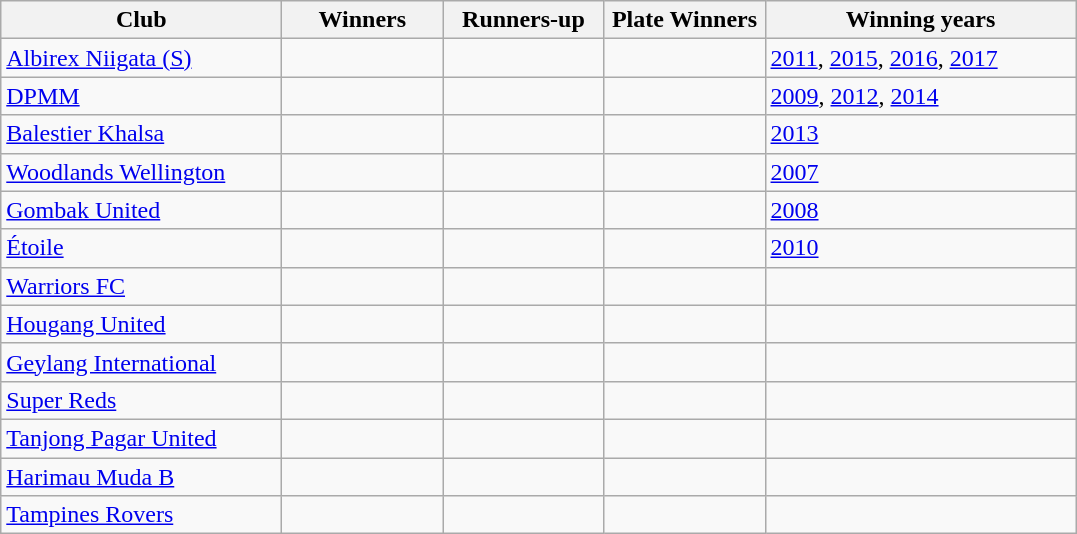<table class="wikitable">
<tr>
<th width='180'>Club</th>
<th width='100'>Winners</th>
<th width='100'>Runners-up</th>
<th width='100'>Plate Winners</th>
<th width='200'>Winning years</th>
</tr>
<tr>
<td><a href='#'>Albirex Niigata (S)</a></td>
<td></td>
<td></td>
<td></td>
<td><a href='#'>2011</a>, <a href='#'>2015</a>, <a href='#'>2016</a>, <a href='#'>2017</a></td>
</tr>
<tr>
<td><a href='#'>DPMM</a></td>
<td></td>
<td></td>
<td></td>
<td><a href='#'>2009</a>, <a href='#'>2012</a>, <a href='#'>2014</a></td>
</tr>
<tr>
<td><a href='#'>Balestier Khalsa</a></td>
<td></td>
<td></td>
<td></td>
<td><a href='#'>2013</a></td>
</tr>
<tr>
<td><a href='#'>Woodlands Wellington</a></td>
<td></td>
<td></td>
<td></td>
<td><a href='#'>2007</a></td>
</tr>
<tr>
<td><a href='#'>Gombak United</a></td>
<td></td>
<td></td>
<td></td>
<td><a href='#'>2008</a></td>
</tr>
<tr>
<td><a href='#'>Étoile</a></td>
<td></td>
<td></td>
<td></td>
<td><a href='#'>2010</a></td>
</tr>
<tr>
<td><a href='#'>Warriors FC</a></td>
<td></td>
<td></td>
<td></td>
<td></td>
</tr>
<tr>
<td><a href='#'>Hougang United</a></td>
<td></td>
<td></td>
<td></td>
<td></td>
</tr>
<tr>
<td><a href='#'>Geylang International</a></td>
<td></td>
<td></td>
<td></td>
<td></td>
</tr>
<tr>
<td><a href='#'>Super Reds</a></td>
<td></td>
<td></td>
<td></td>
<td></td>
</tr>
<tr>
<td><a href='#'>Tanjong Pagar United</a></td>
<td></td>
<td></td>
<td></td>
<td></td>
</tr>
<tr>
<td><a href='#'>Harimau Muda B</a></td>
<td></td>
<td></td>
<td></td>
<td></td>
</tr>
<tr>
<td><a href='#'>Tampines Rovers</a></td>
<td></td>
<td></td>
<td></td>
<td></td>
</tr>
</table>
